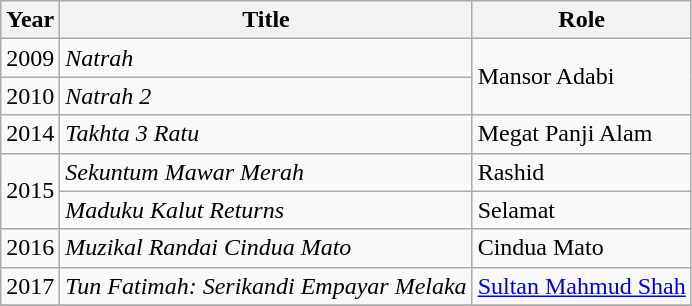<table class="wikitable">
<tr>
<th>Year</th>
<th>Title</th>
<th>Role</th>
</tr>
<tr>
<td>2009</td>
<td><em>Natrah</em></td>
<td rowspan="2">Mansor Adabi</td>
</tr>
<tr>
<td>2010</td>
<td><em>Natrah 2</em></td>
</tr>
<tr>
<td>2014</td>
<td><em>Takhta 3 Ratu</em></td>
<td>Megat Panji Alam</td>
</tr>
<tr>
<td rowspan="2">2015</td>
<td><em>Sekuntum Mawar Merah</em></td>
<td>Rashid</td>
</tr>
<tr>
<td><em>Maduku Kalut Returns</em></td>
<td>Selamat</td>
</tr>
<tr>
<td>2016</td>
<td><em>Muzikal Randai Cindua Mato</em></td>
<td>Cindua Mato</td>
</tr>
<tr>
<td>2017</td>
<td><em>Tun Fatimah: Serikandi Empayar Melaka</em></td>
<td><a href='#'>Sultan Mahmud Shah</a></td>
</tr>
<tr>
</tr>
</table>
